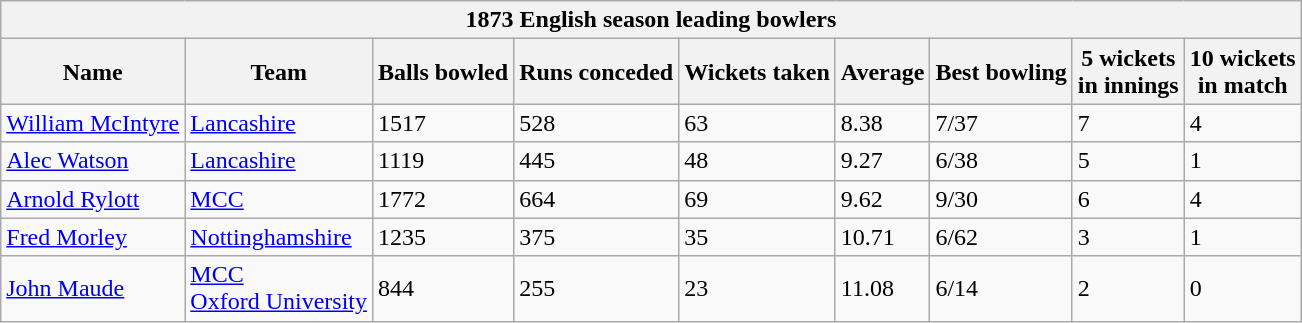<table class="wikitable">
<tr>
<th bgcolor="#efefef" colspan="9">1873 English season leading bowlers</th>
</tr>
<tr bgcolor="#efefef">
<th>Name</th>
<th>Team</th>
<th>Balls bowled</th>
<th>Runs conceded</th>
<th>Wickets taken</th>
<th>Average</th>
<th>Best bowling</th>
<th>5 wickets<br>in innings</th>
<th>10 wickets<br>in match</th>
</tr>
<tr>
<td><a href='#'>William McIntyre</a></td>
<td><a href='#'>Lancashire</a></td>
<td>1517</td>
<td>528</td>
<td>63</td>
<td>8.38</td>
<td>7/37</td>
<td>7</td>
<td>4</td>
</tr>
<tr>
<td><a href='#'>Alec Watson</a></td>
<td><a href='#'>Lancashire</a></td>
<td>1119</td>
<td>445</td>
<td>48</td>
<td>9.27</td>
<td>6/38</td>
<td>5</td>
<td>1</td>
</tr>
<tr>
<td><a href='#'>Arnold Rylott</a></td>
<td><a href='#'>MCC</a></td>
<td>1772</td>
<td>664</td>
<td>69</td>
<td>9.62</td>
<td>9/30</td>
<td>6</td>
<td>4</td>
</tr>
<tr>
<td><a href='#'>Fred Morley</a></td>
<td><a href='#'>Nottinghamshire</a></td>
<td>1235</td>
<td>375</td>
<td>35</td>
<td>10.71</td>
<td>6/62</td>
<td>3</td>
<td>1</td>
</tr>
<tr>
<td><a href='#'>John Maude</a></td>
<td><a href='#'>MCC</a><br><a href='#'>Oxford University</a></td>
<td>844</td>
<td>255</td>
<td>23</td>
<td>11.08</td>
<td>6/14</td>
<td>2</td>
<td>0</td>
</tr>
</table>
